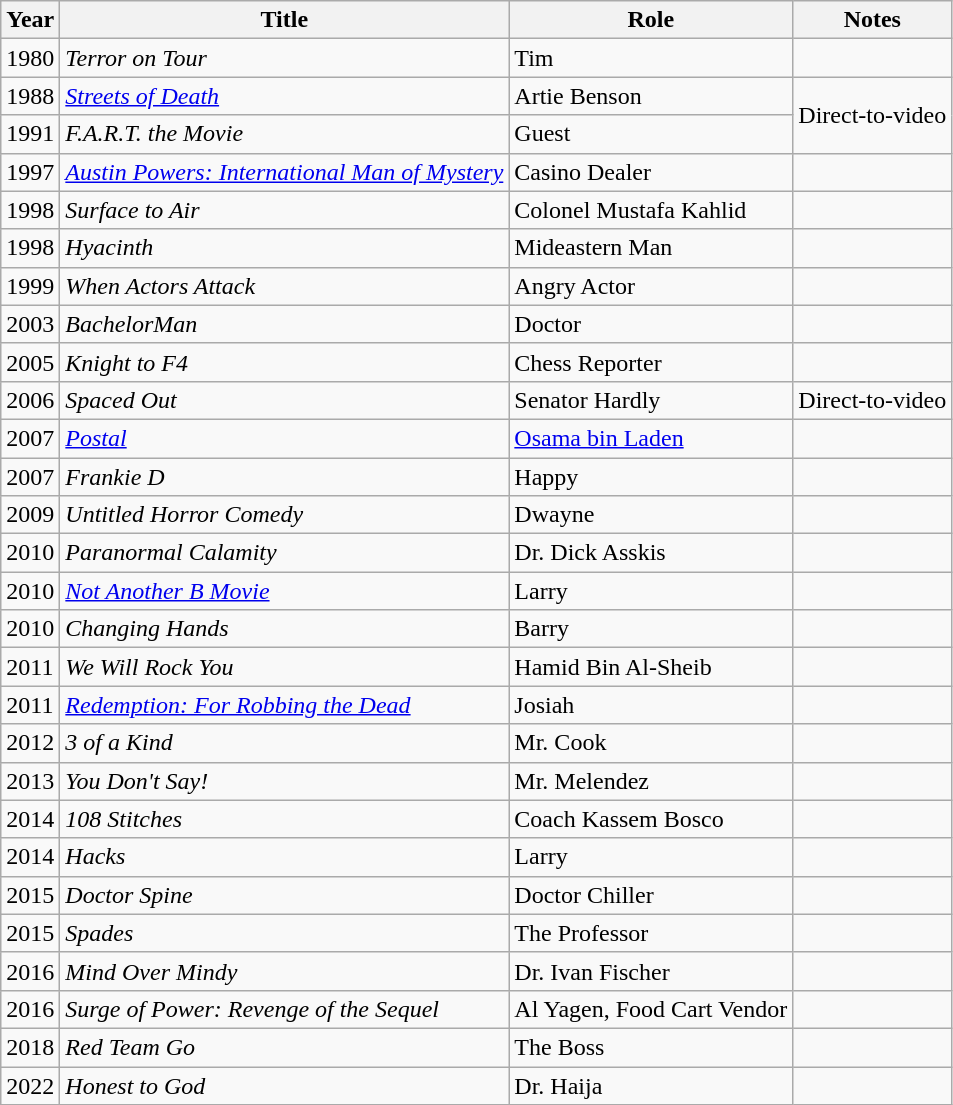<table class="wikitable sortable">
<tr>
<th>Year</th>
<th>Title</th>
<th>Role</th>
<th>Notes</th>
</tr>
<tr>
<td>1980</td>
<td><em>Terror on Tour</em></td>
<td>Tim</td>
<td></td>
</tr>
<tr>
<td>1988</td>
<td><em><a href='#'>Streets of Death</a></em></td>
<td>Artie Benson</td>
<td rowspan="2">Direct-to-video</td>
</tr>
<tr>
<td>1991</td>
<td><em>F.A.R.T. the Movie</em></td>
<td>Guest</td>
</tr>
<tr>
<td>1997</td>
<td><em><a href='#'>Austin Powers: International Man of Mystery</a></em></td>
<td>Casino Dealer</td>
<td></td>
</tr>
<tr>
<td>1998</td>
<td><em>Surface to Air</em></td>
<td>Colonel Mustafa Kahlid</td>
<td></td>
</tr>
<tr>
<td>1998</td>
<td><em>Hyacinth</em></td>
<td>Mideastern Man</td>
<td></td>
</tr>
<tr>
<td>1999</td>
<td><em>When Actors Attack</em></td>
<td>Angry Actor</td>
<td></td>
</tr>
<tr>
<td>2003</td>
<td><em>BachelorMan</em></td>
<td>Doctor</td>
<td></td>
</tr>
<tr>
<td>2005</td>
<td><em>Knight to F4</em></td>
<td>Chess Reporter</td>
<td></td>
</tr>
<tr>
<td>2006</td>
<td><em>Spaced Out</em></td>
<td>Senator Hardly</td>
<td>Direct-to-video</td>
</tr>
<tr>
<td>2007</td>
<td><a href='#'><em>Postal</em></a></td>
<td><a href='#'>Osama bin Laden</a></td>
<td></td>
</tr>
<tr>
<td>2007</td>
<td><em>Frankie D</em></td>
<td>Happy</td>
<td></td>
</tr>
<tr>
<td>2009</td>
<td><em>Untitled Horror Comedy</em></td>
<td>Dwayne</td>
<td></td>
</tr>
<tr>
<td>2010</td>
<td><em>Paranormal Calamity</em></td>
<td>Dr. Dick Asskis</td>
<td></td>
</tr>
<tr>
<td>2010</td>
<td><em><a href='#'>Not Another B Movie</a></em></td>
<td>Larry</td>
<td></td>
</tr>
<tr>
<td>2010</td>
<td><em>Changing Hands</em></td>
<td>Barry</td>
<td></td>
</tr>
<tr>
<td>2011</td>
<td><em>We Will Rock You</em></td>
<td>Hamid Bin Al-Sheib</td>
<td></td>
</tr>
<tr>
<td>2011</td>
<td><em><a href='#'>Redemption: For Robbing the Dead</a></em></td>
<td>Josiah</td>
<td></td>
</tr>
<tr>
<td>2012</td>
<td><em>3 of a Kind</em></td>
<td>Mr. Cook</td>
<td></td>
</tr>
<tr>
<td>2013</td>
<td><em>You Don't Say!</em></td>
<td>Mr. Melendez</td>
<td></td>
</tr>
<tr>
<td>2014</td>
<td><em>108 Stitches</em></td>
<td>Coach Kassem Bosco</td>
<td></td>
</tr>
<tr>
<td>2014</td>
<td><em>Hacks</em></td>
<td>Larry</td>
<td></td>
</tr>
<tr>
<td>2015</td>
<td><em>Doctor Spine</em></td>
<td>Doctor Chiller</td>
<td></td>
</tr>
<tr>
<td>2015</td>
<td><em>Spades</em></td>
<td>The Professor</td>
<td></td>
</tr>
<tr>
<td>2016</td>
<td><em>Mind Over Mindy</em></td>
<td>Dr. Ivan Fischer</td>
<td></td>
</tr>
<tr>
<td>2016</td>
<td><em>Surge of Power: Revenge of the Sequel</em></td>
<td>Al Yagen, Food Cart Vendor</td>
<td></td>
</tr>
<tr>
<td>2018</td>
<td><em>Red Team Go</em></td>
<td>The Boss</td>
<td></td>
</tr>
<tr>
<td>2022</td>
<td><em>Honest to God</em></td>
<td>Dr. Haija</td>
<td></td>
</tr>
</table>
